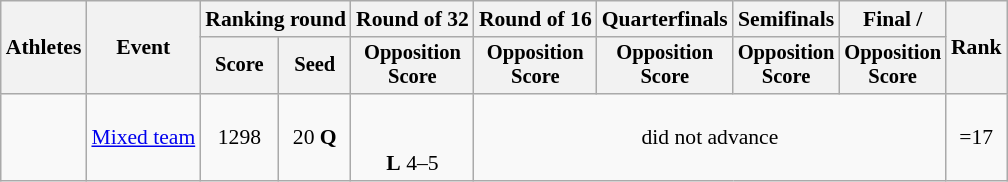<table class="wikitable" style="font-size:90%;">
<tr>
<th rowspan="2">Athletes</th>
<th rowspan="2">Event</th>
<th colspan="2">Ranking round</th>
<th>Round of 32</th>
<th>Round of 16</th>
<th>Quarterfinals</th>
<th>Semifinals</th>
<th>Final / </th>
<th rowspan=2>Rank</th>
</tr>
<tr style="font-size:95%">
<th>Score</th>
<th>Seed</th>
<th>Opposition<br>Score</th>
<th>Opposition<br>Score</th>
<th>Opposition<br>Score</th>
<th>Opposition<br>Score</th>
<th>Opposition<br>Score</th>
</tr>
<tr align=center>
<td align=left><br></td>
<td><a href='#'>Mixed team</a></td>
<td>1298</td>
<td>20 <strong>Q</strong></td>
<td><br><br><strong>L</strong> 4–5</td>
<td colspan=4>did not advance</td>
<td>=17</td>
</tr>
</table>
